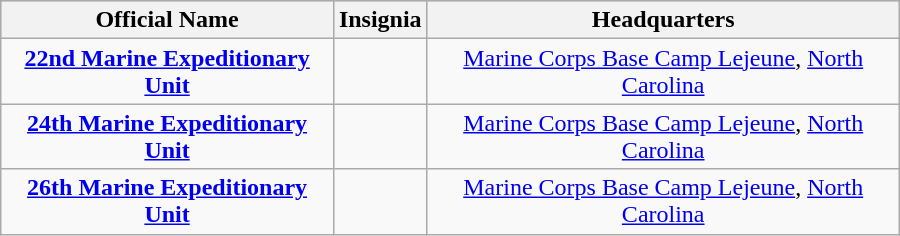<table class="wikitable" width="600" style="text-align:center;">
<tr bgcolor="#CCCCCC">
<th><strong>Official Name</strong></th>
<th><strong>Insignia</strong></th>
<th><strong>Headquarters</strong></th>
</tr>
<tr>
<td><strong><a href='#'>22nd Marine Expeditionary Unit</a></strong></td>
<td></td>
<td><a href='#'>Marine Corps Base Camp Lejeune</a>, <a href='#'>North Carolina</a></td>
</tr>
<tr>
<td><strong><a href='#'>24th Marine Expeditionary Unit</a></strong></td>
<td></td>
<td><a href='#'>Marine Corps Base Camp Lejeune</a>, <a href='#'>North Carolina</a></td>
</tr>
<tr>
<td><strong><a href='#'>26th Marine Expeditionary Unit</a></strong></td>
<td></td>
<td><a href='#'>Marine Corps Base Camp Lejeune</a>, <a href='#'>North Carolina</a></td>
</tr>
</table>
